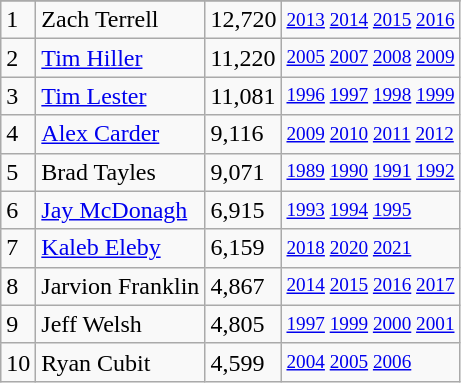<table class="wikitable">
<tr>
</tr>
<tr>
<td>1</td>
<td>Zach Terrell</td>
<td><abbr>12,720</abbr></td>
<td style="font-size:80%;"><a href='#'>2013</a> <a href='#'>2014</a> <a href='#'>2015</a> <a href='#'>2016</a></td>
</tr>
<tr>
<td>2</td>
<td><a href='#'>Tim Hiller</a></td>
<td><abbr>11,220</abbr></td>
<td style="font-size:80%;"><a href='#'>2005</a> <a href='#'>2007</a> <a href='#'>2008</a> <a href='#'>2009</a></td>
</tr>
<tr>
<td>3</td>
<td><a href='#'>Tim Lester</a></td>
<td><abbr>11,081</abbr></td>
<td style="font-size:80%;"><a href='#'>1996</a> <a href='#'>1997</a> <a href='#'>1998</a> <a href='#'>1999</a></td>
</tr>
<tr>
<td>4</td>
<td><a href='#'>Alex Carder</a></td>
<td><abbr>9,116</abbr></td>
<td style="font-size:80%;"><a href='#'>2009</a> <a href='#'>2010</a> <a href='#'>2011</a> <a href='#'>2012</a></td>
</tr>
<tr>
<td>5</td>
<td>Brad Tayles</td>
<td><abbr>9,071</abbr></td>
<td style="font-size:80%;"><a href='#'>1989</a> <a href='#'>1990</a> <a href='#'>1991</a> <a href='#'>1992</a></td>
</tr>
<tr>
<td>6</td>
<td><a href='#'>Jay McDonagh</a></td>
<td><abbr>6,915</abbr></td>
<td style="font-size:80%;"><a href='#'>1993</a> <a href='#'>1994</a> <a href='#'>1995</a></td>
</tr>
<tr>
<td>7</td>
<td><a href='#'>Kaleb Eleby</a></td>
<td><abbr>6,159</abbr></td>
<td style="font-size:80%;"><a href='#'>2018</a> <a href='#'>2020</a> <a href='#'>2021</a></td>
</tr>
<tr>
<td>8</td>
<td>Jarvion Franklin</td>
<td><abbr>4,867</abbr></td>
<td style="font-size:80%;"><a href='#'>2014</a> <a href='#'>2015</a> <a href='#'>2016</a> <a href='#'>2017</a></td>
</tr>
<tr>
<td>9</td>
<td>Jeff Welsh</td>
<td><abbr>4,805</abbr></td>
<td style="font-size:80%;"><a href='#'>1997</a> <a href='#'>1999</a> <a href='#'>2000</a> <a href='#'>2001</a></td>
</tr>
<tr>
<td>10</td>
<td>Ryan Cubit</td>
<td><abbr>4,599</abbr></td>
<td style="font-size:80%;"><a href='#'>2004</a> <a href='#'>2005</a> <a href='#'>2006</a></td>
</tr>
</table>
